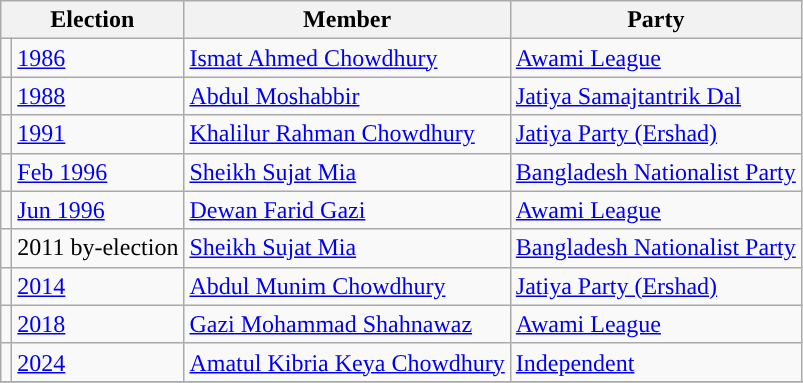<table class="wikitable">
<tr>
<th colspan="2">Election</th>
<th>Member</th>
<th>Party</th>
</tr>
<tr>
<td style="background-color:"></td>
<td><a href='#'>1986</a></td>
<td><a href='#'>Ismat Ahmed Chowdhury</a></td>
<td><a href='#'>Awami League</a></td>
</tr>
<tr>
<td></td>
<td><a href='#'>1988</a></td>
<td><a href='#'>Abdul Moshabbir</a></td>
<td><a href='#'>Jatiya Samajtantrik Dal</a></td>
</tr>
<tr>
<td style="background-color:"></td>
<td><a href='#'>1991</a></td>
<td><a href='#'>Khalilur Rahman Chowdhury</a></td>
<td><a href='#'>Jatiya Party (Ershad)</a></td>
</tr>
<tr>
<td style="background-color:"></td>
<td><a href='#'>Feb 1996</a></td>
<td><a href='#'>Sheikh Sujat Mia</a></td>
<td><a href='#'>Bangladesh Nationalist Party</a></td>
</tr>
<tr>
<td style="background-color:"></td>
<td><a href='#'>Jun 1996</a></td>
<td><a href='#'>Dewan Farid Gazi</a></td>
<td><a href='#'>Awami League</a></td>
</tr>
<tr>
<td style="background-color:"></td>
<td>2011 by-election</td>
<td><a href='#'>Sheikh Sujat Mia</a></td>
<td><a href='#'>Bangladesh Nationalist Party</a></td>
</tr>
<tr>
<td style="background-color:"></td>
<td><a href='#'>2014</a></td>
<td><a href='#'>Abdul Munim Chowdhury</a></td>
<td><a href='#'>Jatiya Party (Ershad)</a></td>
</tr>
<tr>
<td style="background-color:"></td>
<td><a href='#'>2018</a></td>
<td><a href='#'>Gazi Mohammad Shahnawaz</a></td>
<td><a href='#'>Awami League</a></td>
</tr>
<tr>
<td></td>
<td><a href='#'>2024</a></td>
<td><a href='#'>Amatul Kibria Keya Chowdhury</a></td>
<td><a href='#'>Independent</a></td>
</tr>
<tr>
</tr>
</table>
